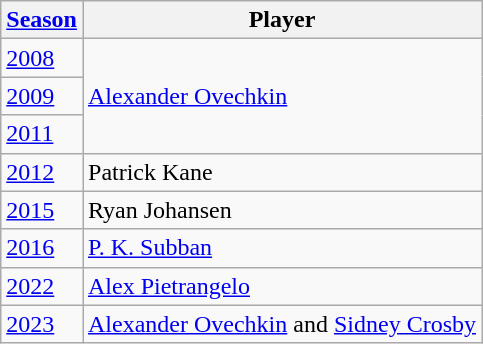<table class="wikitable sortable">
<tr>
<th><a href='#'>Season</a></th>
<th>Player</th>
</tr>
<tr>
<td><a href='#'>2008</a></td>
<td rowspan="3"><a href='#'>Alexander Ovechkin</a></td>
</tr>
<tr>
<td><a href='#'>2009</a></td>
</tr>
<tr>
<td><a href='#'>2011</a></td>
</tr>
<tr>
<td><a href='#'>2012</a></td>
<td>Patrick Kane</td>
</tr>
<tr>
<td><a href='#'>2015</a></td>
<td>Ryan Johansen</td>
</tr>
<tr>
<td><a href='#'>2016</a></td>
<td><a href='#'>P. K. Subban</a></td>
</tr>
<tr>
<td><a href='#'>2022</a></td>
<td><a href='#'>Alex Pietrangelo</a></td>
</tr>
<tr>
<td><a href='#'>2023</a></td>
<td><a href='#'>Alexander Ovechkin</a> and <a href='#'>Sidney Crosby</a></td>
</tr>
</table>
